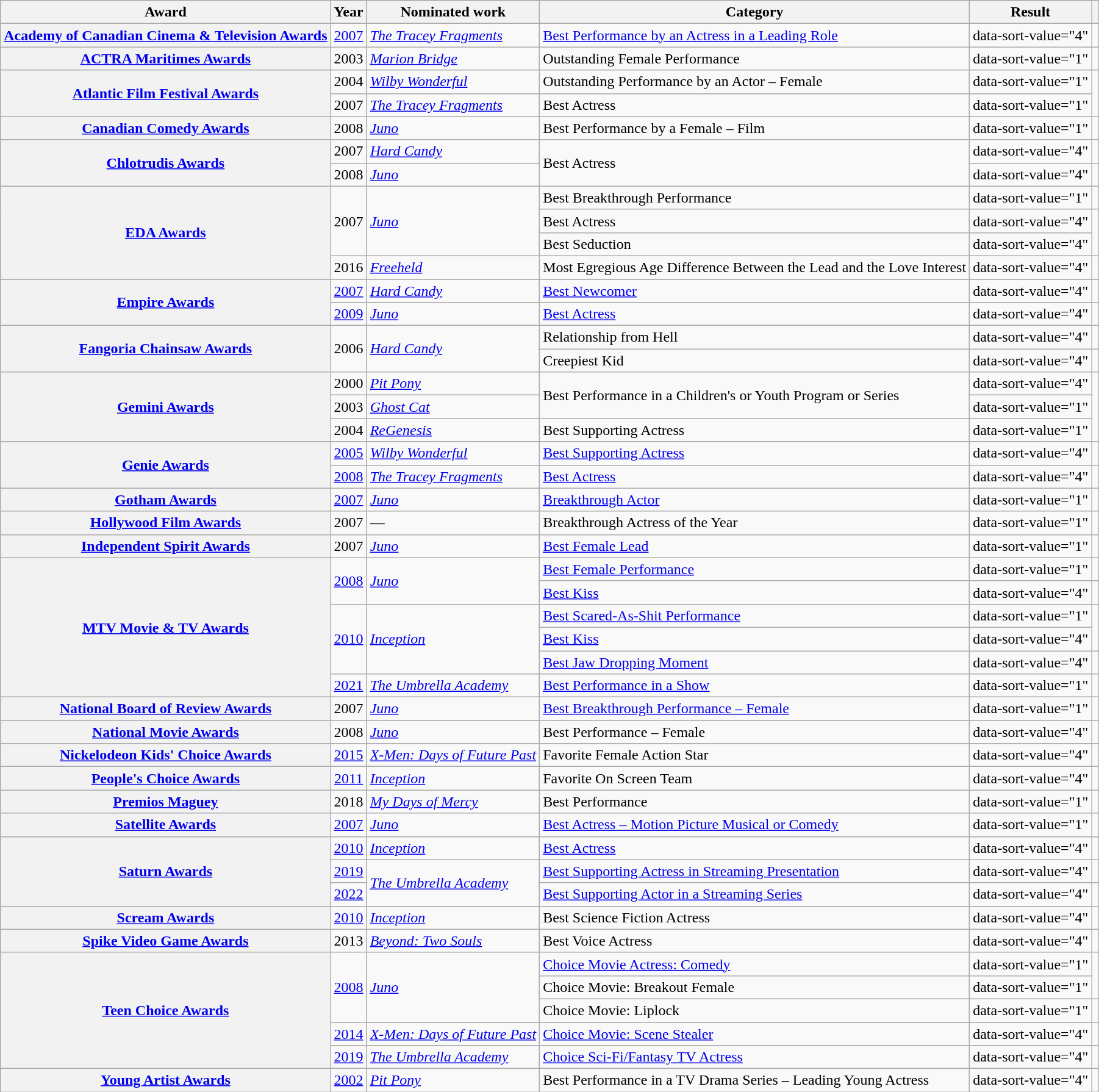<table class="wikitable sortable plainrowheaders" summary="">
<tr>
<th scope="col">Award</th>
<th scope="col">Year</th>
<th scope="col">Nominated work</th>
<th scope="col">Category</th>
<th scope="col">Result</th>
<th scope="col" class="unsortable"></th>
</tr>
<tr>
<th scope="row"><a href='#'>Academy of Canadian Cinema & Television Awards</a></th>
<td align="center"><a href='#'>2007</a></td>
<td><em><a href='#'>The Tracey Fragments</a></em></td>
<td><a href='#'>Best Performance by an Actress in a Leading Role</a></td>
<td>data-sort-value="4" </td>
<td align="center"></td>
</tr>
<tr>
<th scope="row"><a href='#'>ACTRA Maritimes Awards</a></th>
<td align="center">2003</td>
<td><em><a href='#'>Marion Bridge</a></em></td>
<td>Outstanding Female Performance</td>
<td>data-sort-value="1" </td>
<td align="center"></td>
</tr>
<tr>
<th rowspan="2" scope="row"><a href='#'>Atlantic Film Festival Awards</a></th>
<td align="center">2004</td>
<td><em><a href='#'>Wilby Wonderful</a></em></td>
<td>Outstanding Performance by an Actor – Female</td>
<td>data-sort-value="1" </td>
<td rowspan="2" align="center"></td>
</tr>
<tr>
<td align="center">2007</td>
<td><em><a href='#'>The Tracey Fragments</a></em></td>
<td>Best Actress</td>
<td>data-sort-value="1" </td>
</tr>
<tr>
<th scope="row"><a href='#'>Canadian Comedy Awards</a></th>
<td align="center">2008</td>
<td><em><a href='#'>Juno</a></em></td>
<td>Best Performance by a Female –  Film</td>
<td>data-sort-value="1" </td>
<td align="center"></td>
</tr>
<tr>
<th rowspan="2" scope="row"><a href='#'>Chlotrudis Awards</a></th>
<td align="center">2007</td>
<td><em><a href='#'>Hard Candy</a></em></td>
<td rowspan="2">Best Actress</td>
<td>data-sort-value="4" </td>
<td align="center"></td>
</tr>
<tr>
<td align="center">2008</td>
<td><em><a href='#'>Juno</a></em></td>
<td>data-sort-value="4" </td>
<td align="center"></td>
</tr>
<tr>
<th rowspan="4" scope="row"><a href='#'>EDA Awards</a></th>
<td rowspan="3" align="center">2007</td>
<td rowspan="3"><em><a href='#'>Juno</a></em></td>
<td>Best Breakthrough Performance</td>
<td>data-sort-value="1" </td>
<td align="center"></td>
</tr>
<tr>
<td>Best Actress</td>
<td>data-sort-value="4" </td>
<td rowspan="2" align="center"></td>
</tr>
<tr>
<td>Best Seduction</td>
<td>data-sort-value="4" </td>
</tr>
<tr>
<td align="center">2016</td>
<td><em><a href='#'>Freeheld</a></em></td>
<td>Most Egregious Age Difference Between the Lead and the Love Interest</td>
<td>data-sort-value="4" </td>
<td align="center"></td>
</tr>
<tr>
<th rowspan="2" scope="row"><a href='#'>Empire Awards</a></th>
<td align="center"><a href='#'>2007</a></td>
<td><em><a href='#'>Hard Candy</a></em></td>
<td><a href='#'>Best Newcomer</a></td>
<td>data-sort-value="4" </td>
<td align="center"></td>
</tr>
<tr>
<td align="center"><a href='#'>2009</a></td>
<td><em><a href='#'>Juno</a></em></td>
<td><a href='#'>Best Actress</a></td>
<td>data-sort-value="4" </td>
<td align="center"></td>
</tr>
<tr>
<th rowspan="2" scope="row"><a href='#'>Fangoria Chainsaw Awards</a></th>
<td rowspan="2" align="center">2006</td>
<td rowspan="2"><em><a href='#'>Hard Candy</a></em></td>
<td>Relationship from Hell</td>
<td>data-sort-value="4" </td>
<td align="center"></td>
</tr>
<tr>
<td>Creepiest Kid</td>
<td>data-sort-value="4" </td>
<td align="center"></td>
</tr>
<tr>
<th rowspan="3" scope="row"><a href='#'>Gemini Awards</a></th>
<td align="center">2000</td>
<td><em><a href='#'>Pit Pony</a></em></td>
<td rowspan="2">Best Performance in a Children's or Youth Program or Series</td>
<td>data-sort-value="4" </td>
<td rowspan="3" align="center"></td>
</tr>
<tr>
<td align="center">2003</td>
<td><em><a href='#'>Ghost Cat</a></em></td>
<td>data-sort-value="1" </td>
</tr>
<tr>
<td align="center">2004</td>
<td><em><a href='#'>ReGenesis</a></em></td>
<td>Best Supporting Actress</td>
<td>data-sort-value="1" </td>
</tr>
<tr>
<th rowspan="2" scope="row"><a href='#'>Genie Awards</a></th>
<td align="center"><a href='#'>2005</a></td>
<td><em><a href='#'>Wilby Wonderful</a></em></td>
<td><a href='#'>Best Supporting Actress</a></td>
<td>data-sort-value="4" </td>
<td align="center"></td>
</tr>
<tr>
<td align="center"><a href='#'>2008</a></td>
<td><em><a href='#'>The Tracey Fragments</a></em></td>
<td><a href='#'>Best Actress</a></td>
<td>data-sort-value="4" </td>
<td align="center"></td>
</tr>
<tr>
<th scope="row"><a href='#'>Gotham Awards</a></th>
<td align="center"><a href='#'>2007</a></td>
<td><em><a href='#'>Juno</a></em></td>
<td><a href='#'>Breakthrough Actor</a></td>
<td>data-sort-value="1" </td>
<td align="center"></td>
</tr>
<tr>
<th scope="row"><a href='#'>Hollywood Film Awards</a></th>
<td align="center">2007</td>
<td>—</td>
<td>Breakthrough Actress of the Year</td>
<td>data-sort-value="1" </td>
<td align="center"></td>
</tr>
<tr>
<th scope="row"><a href='#'>Independent Spirit Awards</a></th>
<td align="center">2007</td>
<td><em><a href='#'>Juno</a></em></td>
<td><a href='#'>Best Female Lead</a></td>
<td>data-sort-value="1" </td>
<td align="center"></td>
</tr>
<tr>
<th rowspan="6" scope="row"><a href='#'>MTV Movie & TV Awards</a></th>
<td rowspan="2" align="center"><a href='#'>2008</a></td>
<td rowspan="2"><em><a href='#'>Juno</a></em></td>
<td><a href='#'>Best Female Performance</a></td>
<td>data-sort-value="1" </td>
<td align="center"></td>
</tr>
<tr>
<td><a href='#'>Best Kiss</a></td>
<td>data-sort-value="4" </td>
<td align="center"></td>
</tr>
<tr>
<td rowspan="3" align="center"><a href='#'>2010</a></td>
<td rowspan="3"><em><a href='#'>Inception</a></em></td>
<td><a href='#'>Best Scared-As-Shit Performance</a></td>
<td>data-sort-value="1" </td>
<td rowspan="2" align="center"></td>
</tr>
<tr>
<td><a href='#'>Best Kiss</a></td>
<td>data-sort-value="4" </td>
</tr>
<tr>
<td><a href='#'>Best Jaw Dropping Moment</a></td>
<td>data-sort-value="4" </td>
<td align="center"></td>
</tr>
<tr>
<td align="center"><a href='#'>2021</a></td>
<td><em><a href='#'>The Umbrella Academy</a></em></td>
<td><a href='#'>Best Performance in a Show</a></td>
<td>data-sort-value="1" </td>
<td align="center"></td>
</tr>
<tr>
<th scope="row"><a href='#'>National Board of Review Awards</a></th>
<td align="center">2007</td>
<td><em><a href='#'>Juno</a></em></td>
<td><a href='#'>Best Breakthrough Performance – Female</a></td>
<td>data-sort-value="1" </td>
<td align="center"></td>
</tr>
<tr>
<th scope="row"><a href='#'>National Movie Awards</a></th>
<td align="center">2008</td>
<td><em><a href='#'>Juno</a></em></td>
<td>Best Performance – Female</td>
<td>data-sort-value="4" </td>
<td align="center"></td>
</tr>
<tr>
<th scope="row"><a href='#'>Nickelodeon Kids' Choice Awards</a></th>
<td align="center"><a href='#'>2015</a></td>
<td><em><a href='#'>X-Men: Days of Future Past</a></em></td>
<td>Favorite Female Action Star</td>
<td>data-sort-value="4" </td>
<td align="center"></td>
</tr>
<tr>
<th scope="row"><a href='#'>People's Choice Awards</a></th>
<td align="center"><a href='#'>2011</a></td>
<td><em><a href='#'>Inception</a></em></td>
<td>Favorite On Screen Team</td>
<td>data-sort-value="4" </td>
<td align="center"></td>
</tr>
<tr>
<th scope="row"><a href='#'>Premios Maguey</a></th>
<td align="center">2018</td>
<td><em><a href='#'>My Days of Mercy</a></em></td>
<td>Best Performance</td>
<td>data-sort-value="1" </td>
<td align="center"></td>
</tr>
<tr>
<th scope="row"><a href='#'>Satellite Awards</a></th>
<td align="center"><a href='#'>2007</a></td>
<td><em><a href='#'>Juno</a></em></td>
<td><a href='#'>Best Actress – Motion Picture Musical or Comedy</a></td>
<td>data-sort-value="1" </td>
<td align="center"></td>
</tr>
<tr>
<th rowspan="3" scope="row"><a href='#'>Saturn Awards</a></th>
<td align="center"><a href='#'>2010</a></td>
<td><em><a href='#'>Inception</a></em></td>
<td><a href='#'>Best Actress</a></td>
<td>data-sort-value="4" </td>
<td align="center"></td>
</tr>
<tr>
<td align="center"><a href='#'>2019</a></td>
<td rowspan="2"><em><a href='#'>The Umbrella Academy</a></em></td>
<td><a href='#'>Best Supporting Actress in Streaming Presentation</a></td>
<td>data-sort-value="4" </td>
<td align="center"></td>
</tr>
<tr>
<td align="center"><a href='#'>2022</a></td>
<td><a href='#'>Best Supporting Actor in a Streaming Series</a></td>
<td>data-sort-value="4" </td>
<td align="center"></td>
</tr>
<tr>
<th scope="row"><a href='#'>Scream Awards</a></th>
<td align="center"><a href='#'>2010</a></td>
<td><em><a href='#'>Inception</a></em></td>
<td>Best Science Fiction Actress</td>
<td>data-sort-value="4" </td>
<td align="center"></td>
</tr>
<tr>
<th scope="row"><a href='#'>Spike Video Game Awards</a></th>
<td align="center">2013</td>
<td><em><a href='#'>Beyond: Two Souls</a></em></td>
<td>Best Voice Actress</td>
<td>data-sort-value="4" </td>
<td align="center"></td>
</tr>
<tr>
<th rowspan="5" scope="row"><a href='#'>Teen Choice Awards</a></th>
<td rowspan="3" align="center"><a href='#'>2008</a></td>
<td rowspan="3"><em><a href='#'>Juno</a></em></td>
<td><a href='#'>Choice Movie Actress: Comedy</a></td>
<td>data-sort-value="1" </td>
<td rowspan="2" align="center"></td>
</tr>
<tr>
<td>Choice Movie: Breakout Female</td>
<td>data-sort-value="1" </td>
</tr>
<tr>
<td>Choice Movie: Liplock</td>
<td>data-sort-value="1" </td>
<td align="center"></td>
</tr>
<tr>
<td align="center"><a href='#'>2014</a></td>
<td><em><a href='#'>X-Men: Days of Future Past</a></em></td>
<td><a href='#'>Choice Movie: Scene Stealer</a></td>
<td>data-sort-value="4" </td>
<td align="center"></td>
</tr>
<tr>
<td align="center"><a href='#'>2019</a></td>
<td><em><a href='#'>The Umbrella Academy</a></em></td>
<td><a href='#'>Choice Sci-Fi/Fantasy TV Actress</a></td>
<td>data-sort-value="4" </td>
<td align="center"></td>
</tr>
<tr>
<th scope="row"><a href='#'>Young Artist Awards</a></th>
<td align="center"><a href='#'>2002</a></td>
<td><em><a href='#'>Pit Pony</a></em></td>
<td>Best Performance in a TV Drama Series – Leading Young Actress</td>
<td>data-sort-value="4" </td>
<td align="center"></td>
</tr>
</table>
